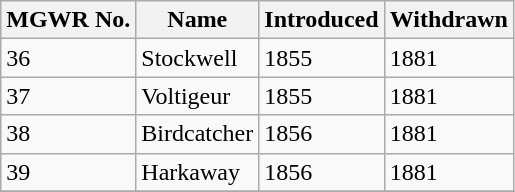<table class="wikitable">
<tr>
<th>MGWR No.</th>
<th>Name</th>
<th>Introduced</th>
<th>Withdrawn</th>
</tr>
<tr>
<td>36</td>
<td>Stockwell</td>
<td>1855</td>
<td>1881</td>
</tr>
<tr>
<td>37</td>
<td>Voltigeur</td>
<td>1855</td>
<td>1881</td>
</tr>
<tr>
<td>38</td>
<td>Birdcatcher</td>
<td>1856</td>
<td>1881</td>
</tr>
<tr>
<td>39</td>
<td>Harkaway</td>
<td>1856</td>
<td>1881</td>
</tr>
<tr>
</tr>
</table>
